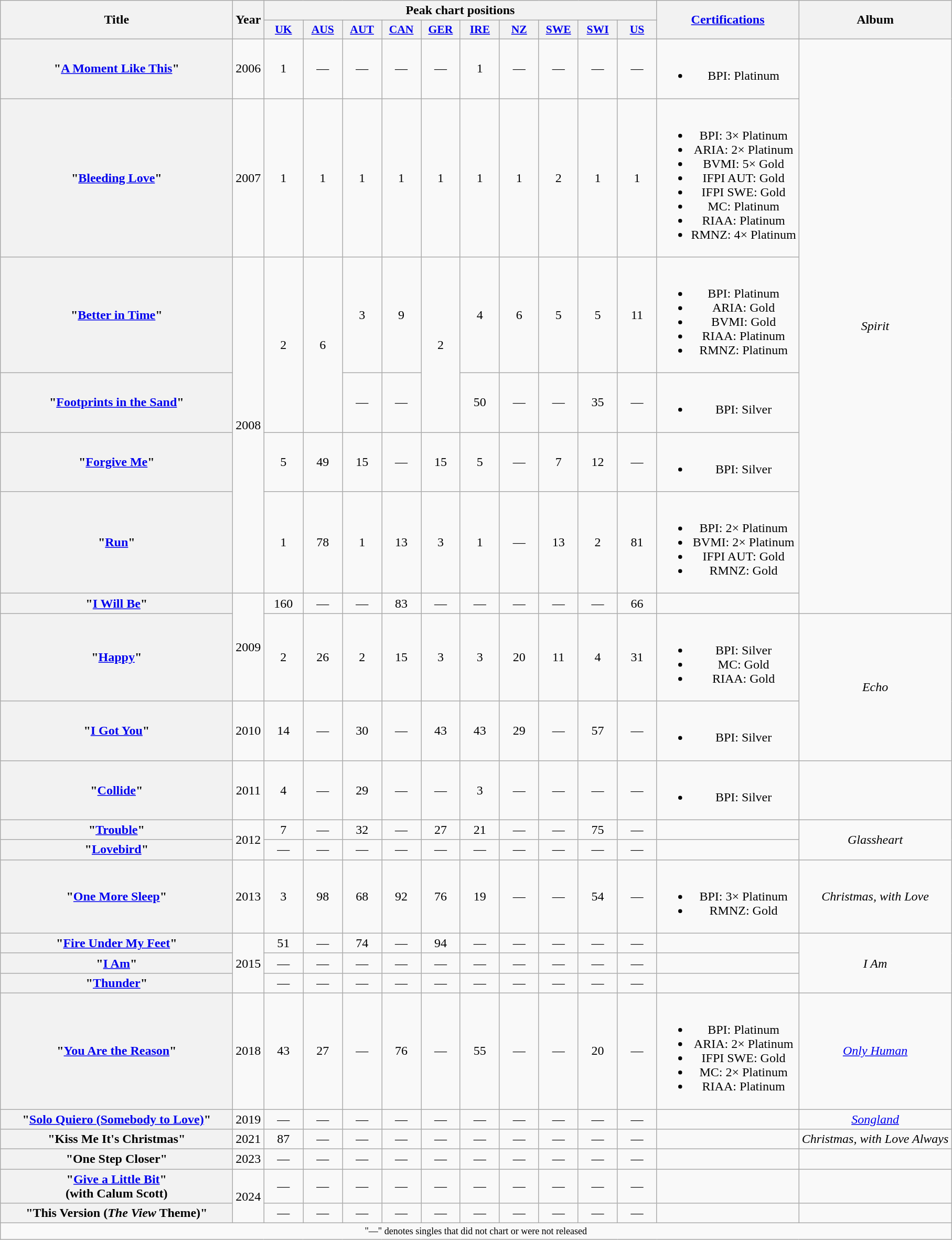<table class="wikitable plainrowheaders" style="text-align:center;" border="1">
<tr>
<th scope="col" rowspan="2" style="width:18em;">Title</th>
<th scope="col" rowspan="2" style="width:1em;">Year</th>
<th scope="col" colspan="10">Peak chart positions</th>
<th scope="col" rowspan="2"><a href='#'>Certifications</a></th>
<th scope="col" rowspan="2">Album</th>
</tr>
<tr>
<th scope="col" style="width:3em;font-size:90%;"><a href='#'>UK</a><br></th>
<th scope="col" style="width:3em;font-size:90%;"><a href='#'>AUS</a><br></th>
<th scope="col" style="width:3em;font-size:90%;"><a href='#'>AUT</a><br></th>
<th scope="col" style="width:3em;font-size:90%;"><a href='#'>CAN</a><br></th>
<th scope="col" style="width:3em;font-size:90%;"><a href='#'>GER</a><br></th>
<th scope="col" style="width:3em;font-size:90%;"><a href='#'>IRE</a><br></th>
<th scope="col" style="width:3em;font-size:90%;"><a href='#'>NZ</a><br></th>
<th scope="col" style="width:3em;font-size:90%;"><a href='#'>SWE</a><br></th>
<th scope="col" style="width:3em;font-size:90%;"><a href='#'>SWI</a><br></th>
<th scope="col" style="width:3em;font-size:90%;"><a href='#'>US</a><br></th>
</tr>
<tr>
<th scope="row">"<a href='#'>A Moment Like This</a>"</th>
<td>2006</td>
<td>1</td>
<td>—</td>
<td>—</td>
<td>—</td>
<td>—</td>
<td>1</td>
<td>—</td>
<td>—</td>
<td>—</td>
<td>—</td>
<td><br><ul><li>BPI: Platinum</li></ul></td>
<td rowspan="7"><em>Spirit</em></td>
</tr>
<tr>
<th scope="row">"<a href='#'>Bleeding Love</a>"</th>
<td>2007</td>
<td>1</td>
<td>1</td>
<td>1</td>
<td>1</td>
<td>1</td>
<td>1</td>
<td>1</td>
<td>2</td>
<td>1</td>
<td>1</td>
<td><br><ul><li>BPI: 3× Platinum</li><li>ARIA: 2× Platinum</li><li>BVMI: 5× Gold</li><li>IFPI AUT: Gold</li><li>IFPI SWE: Gold</li><li>MC: Platinum</li><li>RIAA: Platinum</li><li>RMNZ: 4× Platinum</li></ul></td>
</tr>
<tr>
<th scope="row">"<a href='#'>Better in Time</a>"</th>
<td rowspan="4">2008</td>
<td rowspan="2">2</td>
<td rowspan="2">6</td>
<td>3</td>
<td>9</td>
<td rowspan="2">2</td>
<td>4</td>
<td>6</td>
<td>5</td>
<td>5</td>
<td>11</td>
<td><br><ul><li>BPI: Platinum</li><li>ARIA: Gold</li><li>BVMI: Gold</li><li>RIAA: Platinum</li><li>RMNZ: Platinum</li></ul></td>
</tr>
<tr>
<th scope="row">"<a href='#'>Footprints in the Sand</a>"</th>
<td>—</td>
<td>—</td>
<td>50</td>
<td>—</td>
<td>—</td>
<td>35</td>
<td>—</td>
<td><br><ul><li>BPI: Silver</li></ul></td>
</tr>
<tr>
<th scope="row">"<a href='#'>Forgive Me</a>"</th>
<td>5</td>
<td>49</td>
<td>15</td>
<td>—</td>
<td>15</td>
<td>5</td>
<td>—</td>
<td>7</td>
<td>12</td>
<td>—</td>
<td><br><ul><li>BPI: Silver</li></ul></td>
</tr>
<tr>
<th scope="row">"<a href='#'>Run</a>"</th>
<td>1</td>
<td>78</td>
<td>1</td>
<td>13</td>
<td>3</td>
<td>1</td>
<td>—</td>
<td>13</td>
<td>2</td>
<td>81</td>
<td><br><ul><li>BPI: 2× Platinum</li><li>BVMI: 2× Platinum</li><li>IFPI AUT: Gold</li><li>RMNZ: Gold</li></ul></td>
</tr>
<tr>
<th scope="row">"<a href='#'>I Will Be</a>"</th>
<td rowspan="2">2009</td>
<td>160</td>
<td>—</td>
<td>—</td>
<td>83</td>
<td>—</td>
<td>—</td>
<td>—</td>
<td>—</td>
<td>—</td>
<td>66</td>
<td></td>
</tr>
<tr>
<th scope="row">"<a href='#'>Happy</a>"</th>
<td>2</td>
<td>26</td>
<td>2</td>
<td>15</td>
<td>3</td>
<td>3</td>
<td>20</td>
<td>11</td>
<td>4</td>
<td>31</td>
<td><br><ul><li>BPI: Silver</li><li>MC: Gold</li><li>RIAA: Gold</li></ul></td>
<td rowspan="2"><em>Echo</em></td>
</tr>
<tr>
<th scope="row">"<a href='#'>I Got You</a>"</th>
<td>2010</td>
<td>14</td>
<td>—</td>
<td>30</td>
<td>—</td>
<td>43</td>
<td>43</td>
<td>29</td>
<td>—</td>
<td>57</td>
<td>—</td>
<td><br><ul><li>BPI: Silver</li></ul></td>
</tr>
<tr>
<th scope="row">"<a href='#'>Collide</a>"<br></th>
<td>2011</td>
<td>4</td>
<td>—</td>
<td>29</td>
<td>—</td>
<td>—</td>
<td>3</td>
<td>—</td>
<td>—</td>
<td>—</td>
<td>—</td>
<td><br><ul><li>BPI: Silver</li></ul></td>
<td></td>
</tr>
<tr>
<th scope="row">"<a href='#'>Trouble</a>"<br></th>
<td rowspan="2">2012</td>
<td>7</td>
<td>—</td>
<td>32</td>
<td>—</td>
<td>27</td>
<td>21</td>
<td>—</td>
<td>—</td>
<td>75</td>
<td>—</td>
<td></td>
<td rowspan="2"><em>Glassheart</em></td>
</tr>
<tr>
<th scope="row">"<a href='#'>Lovebird</a>"</th>
<td>—</td>
<td>—</td>
<td>—</td>
<td>—</td>
<td>—</td>
<td>—</td>
<td>—</td>
<td>—</td>
<td>—</td>
<td>—</td>
<td></td>
</tr>
<tr>
<th scope="row">"<a href='#'>One More Sleep</a>"</th>
<td>2013</td>
<td>3</td>
<td>98</td>
<td>68</td>
<td>92</td>
<td>76</td>
<td>19</td>
<td>—</td>
<td>—</td>
<td>54</td>
<td>—</td>
<td><br><ul><li>BPI: 3× Platinum</li><li>RMNZ: Gold</li></ul></td>
<td><em>Christmas, with Love</em></td>
</tr>
<tr>
<th scope="row">"<a href='#'>Fire Under My Feet</a>"</th>
<td rowspan="3">2015</td>
<td>51</td>
<td>—</td>
<td>74</td>
<td>—</td>
<td>94</td>
<td>—</td>
<td>—</td>
<td>—</td>
<td>—</td>
<td>—</td>
<td></td>
<td rowspan="3"><em>I Am</em></td>
</tr>
<tr>
<th scope="row">"<a href='#'>I Am</a>"</th>
<td>—</td>
<td>—</td>
<td>—</td>
<td>—</td>
<td>—</td>
<td>—</td>
<td>—</td>
<td>—</td>
<td>—</td>
<td>—</td>
<td></td>
</tr>
<tr>
<th scope="row">"<a href='#'>Thunder</a>"</th>
<td>—</td>
<td>—</td>
<td>—</td>
<td>—</td>
<td>—</td>
<td>—</td>
<td>—</td>
<td>—</td>
<td>—</td>
<td>—</td>
<td></td>
</tr>
<tr>
<th scope="row">"<a href='#'>You Are the Reason</a>"<br></th>
<td>2018</td>
<td>43</td>
<td>27</td>
<td>—</td>
<td>76</td>
<td>—</td>
<td>55</td>
<td>—</td>
<td>—</td>
<td>20</td>
<td>—</td>
<td><br><ul><li>BPI: Platinum</li><li>ARIA: 2× Platinum</li><li>IFPI SWE: Gold</li><li>MC: 2× Platinum</li><li>RIAA: Platinum</li></ul></td>
<td><em><a href='#'>Only Human</a></em></td>
</tr>
<tr>
<th scope="row">"<a href='#'>Solo Quiero (Somebody to Love)</a>"<br></th>
<td>2019</td>
<td>—</td>
<td>—</td>
<td>—</td>
<td>—</td>
<td>—</td>
<td>—</td>
<td>—</td>
<td>—</td>
<td>—</td>
<td>—<br></td>
<td></td>
<td><em><a href='#'>Songland</a></em></td>
</tr>
<tr>
<th scope="row">"Kiss Me It's Christmas"<br></th>
<td>2021</td>
<td>87</td>
<td>—</td>
<td>—</td>
<td>—</td>
<td>—</td>
<td>—</td>
<td>—</td>
<td>—</td>
<td>—</td>
<td>—</td>
<td></td>
<td><em>Christmas, with Love Always</em></td>
</tr>
<tr>
<th scope="row">"One Step Closer"</th>
<td>2023</td>
<td>—</td>
<td>—</td>
<td>—</td>
<td>—</td>
<td>—</td>
<td>—</td>
<td>—</td>
<td>—</td>
<td>—</td>
<td>—</td>
<td></td>
<td><em></em></td>
</tr>
<tr>
<th scope="row">"<a href='#'>Give a Little Bit</a>"<br><span>(with Calum Scott)</span></th>
<td rowspan="2">2024</td>
<td>—</td>
<td>—</td>
<td>—</td>
<td>—</td>
<td>—</td>
<td>—</td>
<td>—</td>
<td>—</td>
<td>—</td>
<td>—</td>
<td></td>
<td></td>
</tr>
<tr>
<th scope="row">"This Version (<em>The View</em> Theme)"</th>
<td>—</td>
<td>—</td>
<td>—</td>
<td>—</td>
<td>—</td>
<td>—</td>
<td>—</td>
<td>—</td>
<td>—</td>
<td>—</td>
<td></td>
<td></td>
</tr>
<tr>
<td colspan="14" style="font-size:9pt">"—" denotes singles that did not chart or were not released</td>
</tr>
</table>
